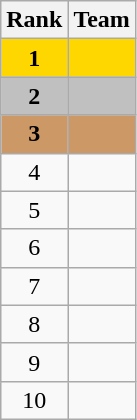<table class="wikitable" style="text-align:center">
<tr>
<th>Rank</th>
<th>Team</th>
</tr>
<tr bgcolor="gold">
<td><strong>1</strong></td>
<td align="left"></td>
</tr>
<tr bgcolor="silver">
<td><strong>2</strong></td>
<td align="left"></td>
</tr>
<tr bgcolor="#CC9966">
<td><strong>3</strong></td>
<td align="left"></td>
</tr>
<tr>
<td>4</td>
<td align="left"></td>
</tr>
<tr>
<td>5</td>
<td align="left"></td>
</tr>
<tr>
<td>6</td>
<td align="left"></td>
</tr>
<tr>
<td>7</td>
<td align="left"></td>
</tr>
<tr>
<td>8</td>
<td align="left"></td>
</tr>
<tr>
<td>9</td>
<td align="left"></td>
</tr>
<tr>
<td>10</td>
<td align="left"></td>
</tr>
</table>
